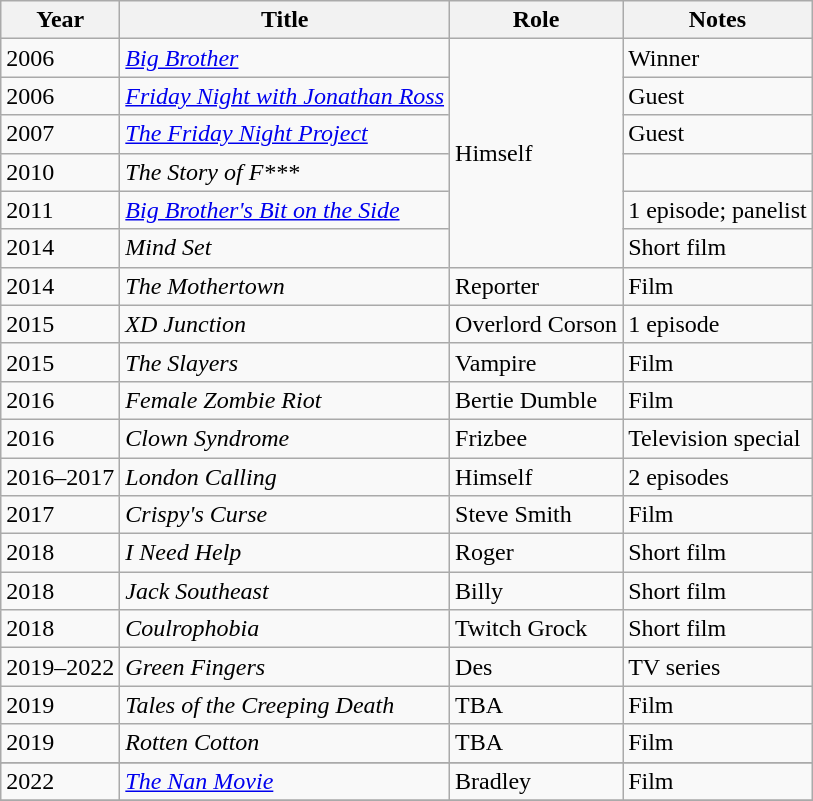<table class="wikitable unsortable">
<tr>
<th>Year</th>
<th>Title</th>
<th>Role</th>
<th>Notes</th>
</tr>
<tr>
<td>2006</td>
<td><em><a href='#'>Big Brother</a></em></td>
<td rowspan="6">Himself</td>
<td>Winner</td>
</tr>
<tr>
<td>2006</td>
<td><em><a href='#'>Friday Night with Jonathan Ross</a></em></td>
<td>Guest</td>
</tr>
<tr>
<td>2007</td>
<td><em><a href='#'>The Friday Night Project</a></em></td>
<td>Guest</td>
</tr>
<tr>
<td>2010</td>
<td><em>The Story of F***</em></td>
<td></td>
</tr>
<tr>
<td>2011</td>
<td><em><a href='#'>Big Brother's Bit on the Side</a></em></td>
<td>1 episode; panelist</td>
</tr>
<tr>
<td>2014</td>
<td><em>Mind Set</em></td>
<td>Short film</td>
</tr>
<tr>
<td>2014</td>
<td><em>The Mothertown</em></td>
<td>Reporter</td>
<td>Film</td>
</tr>
<tr>
<td>2015</td>
<td><em>XD Junction</em></td>
<td>Overlord Corson</td>
<td>1 episode</td>
</tr>
<tr>
<td>2015</td>
<td><em>The Slayers</em></td>
<td>Vampire</td>
<td>Film</td>
</tr>
<tr>
<td>2016</td>
<td><em>Female Zombie Riot</em></td>
<td>Bertie Dumble</td>
<td>Film</td>
</tr>
<tr>
<td>2016</td>
<td><em>Clown Syndrome</em></td>
<td>Frizbee</td>
<td>Television special</td>
</tr>
<tr>
<td>2016–2017</td>
<td><em>London Calling</em></td>
<td>Himself</td>
<td>2 episodes</td>
</tr>
<tr>
<td>2017</td>
<td><em>Crispy's Curse</em></td>
<td>Steve Smith</td>
<td>Film</td>
</tr>
<tr>
<td>2018</td>
<td><em>I Need Help</em></td>
<td>Roger</td>
<td>Short film</td>
</tr>
<tr>
<td>2018</td>
<td><em>Jack Southeast</em></td>
<td>Billy</td>
<td>Short film</td>
</tr>
<tr>
<td>2018</td>
<td><em>Coulrophobia</em></td>
<td>Twitch Grock</td>
<td>Short film</td>
</tr>
<tr>
<td>2019–2022</td>
<td><em>Green Fingers</em></td>
<td>Des</td>
<td>TV series</td>
</tr>
<tr>
<td>2019</td>
<td><em>Tales of the Creeping Death</em></td>
<td>TBA</td>
<td>Film</td>
</tr>
<tr>
<td>2019</td>
<td><em>Rotten Cotton</em></td>
<td>TBA</td>
<td>Film</td>
</tr>
<tr>
</tr>
<tr>
<td>2022</td>
<td><em><a href='#'>The Nan Movie</a></em></td>
<td>Bradley</td>
<td>Film</td>
</tr>
<tr>
</tr>
</table>
